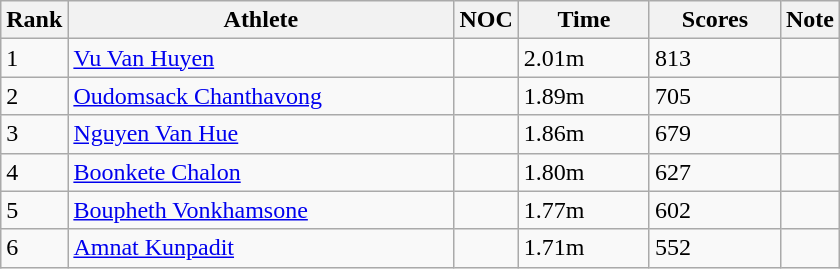<table class="wikitable sortable" style="text-align:Left">
<tr>
<th width=10>Rank</th>
<th width=250>Athlete</th>
<th width=10>NOC</th>
<th width=80>Time</th>
<th width=80>Scores</th>
<th width=10>Note</th>
</tr>
<tr>
<td>1</td>
<td><a href='#'>Vu Van Huyen</a></td>
<td></td>
<td>2.01m</td>
<td>813</td>
<td></td>
</tr>
<tr>
<td>2</td>
<td><a href='#'>Oudomsack Chanthavong</a></td>
<td></td>
<td>1.89m</td>
<td>705</td>
<td></td>
</tr>
<tr>
<td>3</td>
<td><a href='#'>Nguyen Van Hue</a></td>
<td></td>
<td>1.86m</td>
<td>679</td>
<td></td>
</tr>
<tr>
<td>4</td>
<td><a href='#'>Boonkete Chalon</a></td>
<td></td>
<td>1.80m</td>
<td>627</td>
<td></td>
</tr>
<tr>
<td>5</td>
<td><a href='#'>Boupheth Vonkhamsone</a></td>
<td></td>
<td>1.77m</td>
<td>602</td>
<td></td>
</tr>
<tr>
<td>6</td>
<td><a href='#'>Amnat Kunpadit</a></td>
<td></td>
<td>1.71m</td>
<td>552</td>
<td></td>
</tr>
</table>
